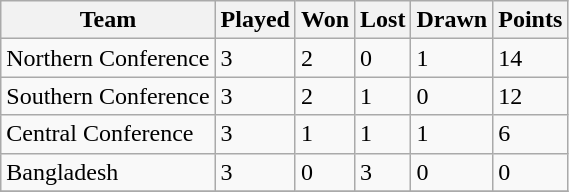<table class="wikitable">
<tr>
<th>Team</th>
<th>Played</th>
<th>Won</th>
<th>Lost</th>
<th>Drawn</th>
<th>Points</th>
</tr>
<tr>
<td>Northern Conference</td>
<td>3</td>
<td>2</td>
<td>0</td>
<td>1</td>
<td>14</td>
</tr>
<tr>
<td>Southern Conference</td>
<td>3</td>
<td>2</td>
<td>1</td>
<td>0</td>
<td>12</td>
</tr>
<tr>
<td>Central Conference</td>
<td>3</td>
<td>1</td>
<td>1</td>
<td>1</td>
<td>6</td>
</tr>
<tr>
<td>Bangladesh</td>
<td>3</td>
<td>0</td>
<td>3</td>
<td>0</td>
<td>0</td>
</tr>
<tr>
</tr>
</table>
